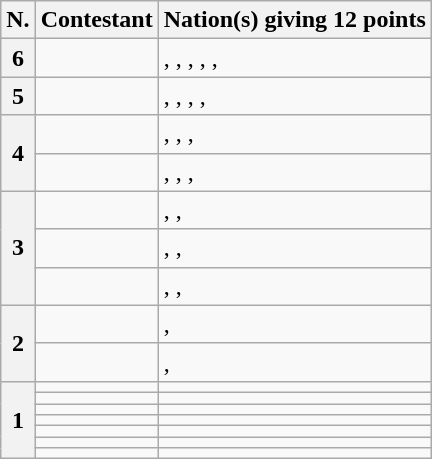<table class="wikitable plainrowheaders">
<tr>
<th scope="col">N.</th>
<th scope="col">Contestant</th>
<th scope="col">Nation(s) giving 12 points</th>
</tr>
<tr>
<th scope="row">6</th>
<td></td>
<td>, , , , , </td>
</tr>
<tr>
<th scope="row">5</th>
<td></td>
<td>, , , , </td>
</tr>
<tr>
<th scope="row" rowspan="2">4</th>
<td></td>
<td>, , , </td>
</tr>
<tr>
<td></td>
<td>, , , </td>
</tr>
<tr>
<th scope="row" rowspan="3">3</th>
<td></td>
<td>, , </td>
</tr>
<tr>
<td></td>
<td>, , </td>
</tr>
<tr>
<td></td>
<td>, , </td>
</tr>
<tr>
<th scope="row" rowspan="2">2</th>
<td></td>
<td>, </td>
</tr>
<tr>
<td></td>
<td>, </td>
</tr>
<tr>
<th scope="row" rowspan="7">1</th>
<td></td>
<td></td>
</tr>
<tr>
<td></td>
<td></td>
</tr>
<tr>
<td></td>
<td></td>
</tr>
<tr>
<td></td>
<td></td>
</tr>
<tr>
<td></td>
<td></td>
</tr>
<tr>
<td></td>
<td></td>
</tr>
<tr>
<td></td>
<td></td>
</tr>
</table>
